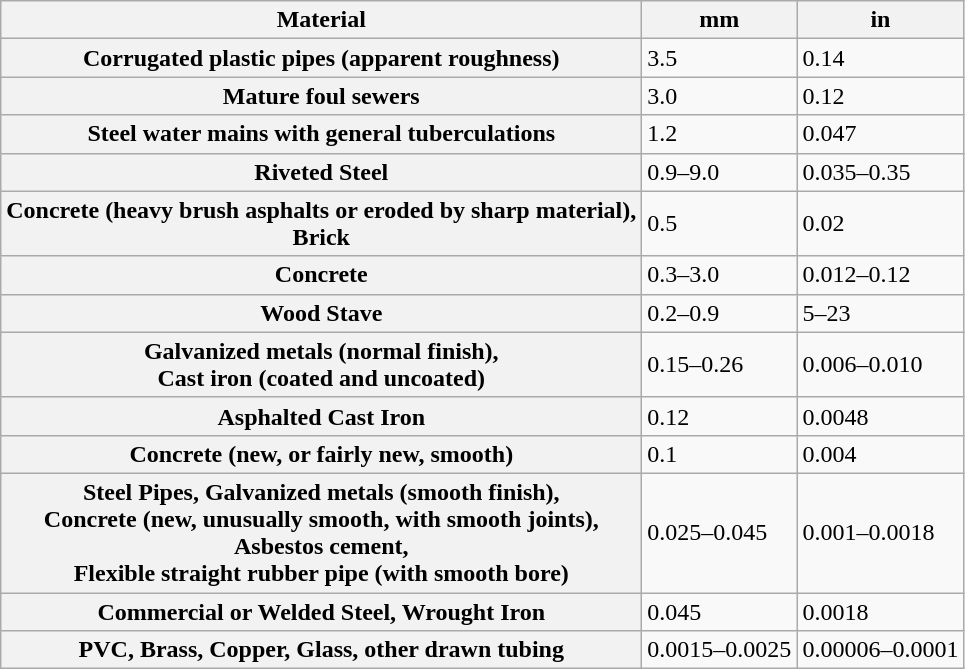<table class="wikitable" summary="The surface roughness in SI and US units for a variety of materials used in piping water, varying from 0.0015mm for smooth materials like tubing up to >1mm for irregular surfaces like riveted steel." style="text-align: left;">
<tr>
<th>Material</th>
<th scope="col">mm</th>
<th scope="col">in</th>
</tr>
<tr>
<th scope="row">Corrugated plastic pipes (apparent roughness)</th>
<td>3.5</td>
<td>0.14</td>
</tr>
<tr>
<th scope="row">Mature foul sewers</th>
<td>3.0</td>
<td>0.12</td>
</tr>
<tr>
<th scope="row">Steel water mains with general tuberculations</th>
<td>1.2</td>
<td>0.047</td>
</tr>
<tr>
<th scope="row">Riveted Steel</th>
<td>0.9–9.0</td>
<td>0.035–0.35</td>
</tr>
<tr>
<th scope="row">Concrete (heavy brush asphalts or eroded by sharp material),<br>Brick</th>
<td>0.5</td>
<td>0.02</td>
</tr>
<tr>
<th scope="row">Concrete</th>
<td>0.3–3.0</td>
<td>0.012–0.12</td>
</tr>
<tr>
<th scope="row">Wood Stave</th>
<td>0.2–0.9</td>
<td>5–23</td>
</tr>
<tr>
<th scope="row">Galvanized metals (normal finish),<br>Cast iron (coated and uncoated)</th>
<td>0.15–0.26</td>
<td>0.006–0.010</td>
</tr>
<tr>
<th scope="row">Asphalted Cast Iron</th>
<td>0.12</td>
<td>0.0048</td>
</tr>
<tr>
<th scope="row">Concrete (new, or fairly new, smooth)</th>
<td>0.1</td>
<td>0.004</td>
</tr>
<tr>
<th scope="row">Steel Pipes, Galvanized metals (smooth finish),<br>Concrete (new, unusually smooth, with smooth joints),<br>Asbestos cement,<br>Flexible straight rubber pipe (with smooth bore)</th>
<td>0.025–0.045</td>
<td>0.001–0.0018</td>
</tr>
<tr>
<th scope="row">Commercial or Welded Steel, Wrought Iron</th>
<td>0.045</td>
<td>0.0018</td>
</tr>
<tr>
<th scope="row">PVC, Brass, Copper, Glass, other drawn tubing</th>
<td>0.0015–0.0025</td>
<td>0.00006–0.0001</td>
</tr>
</table>
